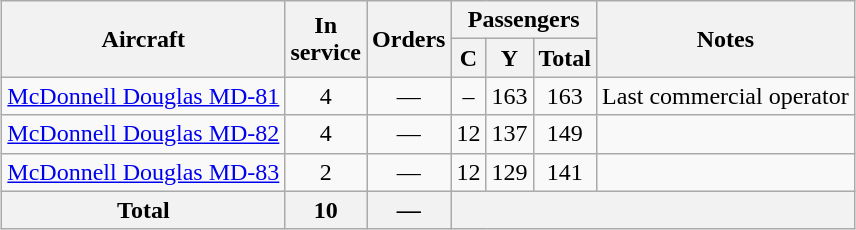<table class="wikitable" style="margin:0.5em auto; text-align:center">
<tr>
<th rowspan=2>Aircraft</th>
<th rowspan=2>In <br> service</th>
<th rowspan=2>Orders</th>
<th colspan=3>Passengers</th>
<th rowspan=2>Notes</th>
</tr>
<tr>
<th><abbr>C</abbr></th>
<th><abbr>Y</abbr></th>
<th>Total</th>
</tr>
<tr>
<td><a href='#'>McDonnell Douglas MD-81</a></td>
<td>4</td>
<td>—</td>
<td>–</td>
<td>163</td>
<td>163</td>
<td>Last commercial operator</td>
</tr>
<tr>
<td><a href='#'>McDonnell Douglas MD-82</a></td>
<td>4</td>
<td>—</td>
<td>12</td>
<td>137</td>
<td>149</td>
</tr>
<tr>
<td><a href='#'>McDonnell Douglas MD-83</a></td>
<td>2</td>
<td>—</td>
<td>12</td>
<td>129</td>
<td>141</td>
<td></td>
</tr>
<tr>
<th>Total</th>
<th>10</th>
<th>—</th>
<th colspan=4></th>
</tr>
</table>
